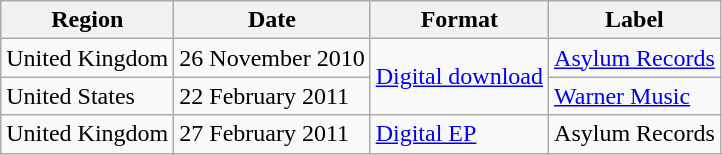<table class=wikitable>
<tr>
<th>Region</th>
<th>Date</th>
<th>Format</th>
<th>Label</th>
</tr>
<tr>
<td>United Kingdom</td>
<td>26 November 2010</td>
<td rowspan="2"><a href='#'>Digital download</a></td>
<td><a href='#'>Asylum Records</a></td>
</tr>
<tr>
<td>United States</td>
<td>22 February 2011</td>
<td><a href='#'>Warner Music</a></td>
</tr>
<tr>
<td rowspan="2">United Kingdom</td>
<td>27 February 2011</td>
<td><a href='#'>Digital EP</a></td>
<td rowspan="2">Asylum Records</td>
</tr>
</table>
